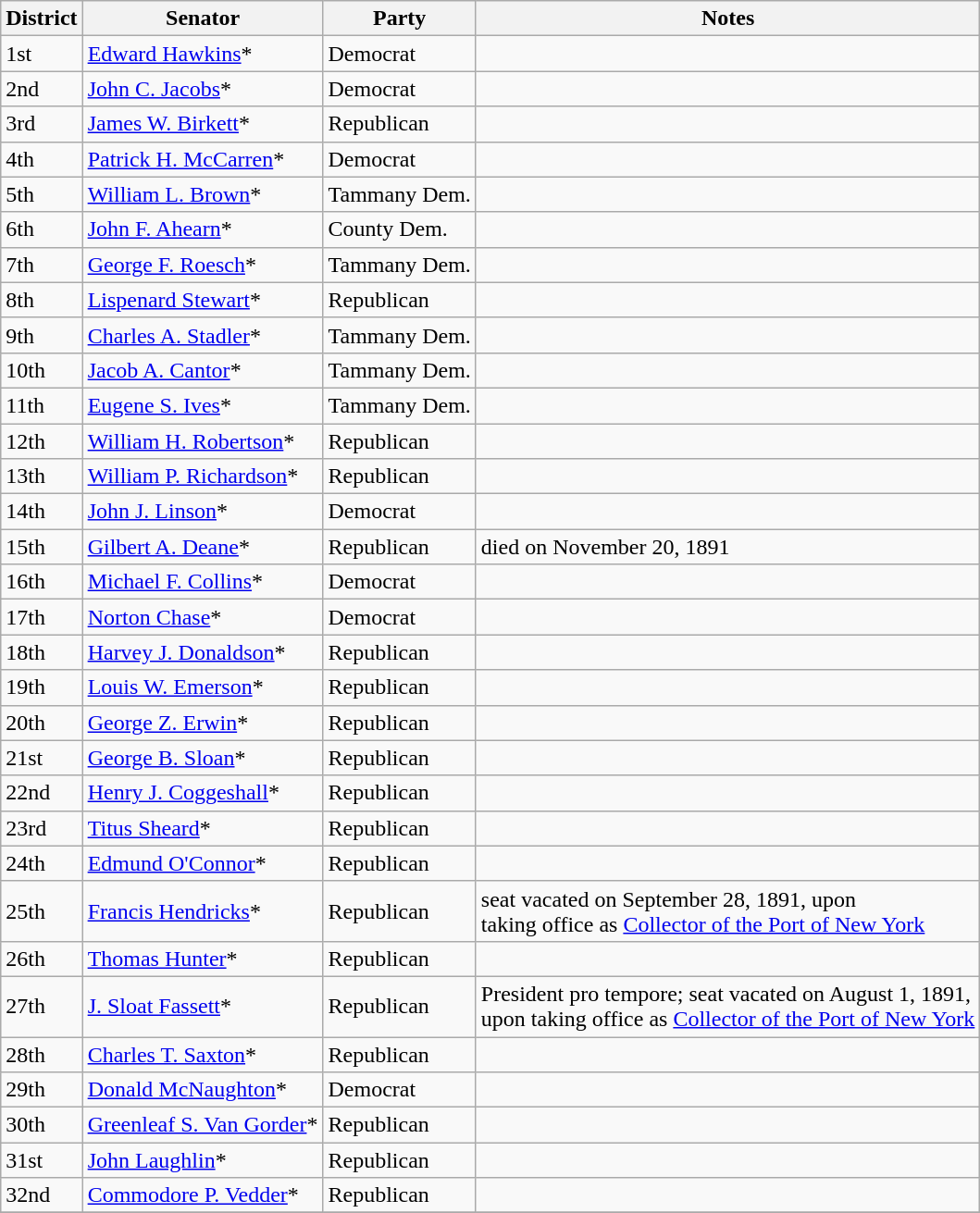<table class=wikitable>
<tr>
<th>District</th>
<th>Senator</th>
<th>Party</th>
<th>Notes</th>
</tr>
<tr>
<td>1st</td>
<td><a href='#'>Edward Hawkins</a>*</td>
<td>Democrat</td>
<td></td>
</tr>
<tr>
<td>2nd</td>
<td><a href='#'>John C. Jacobs</a>*</td>
<td>Democrat</td>
<td></td>
</tr>
<tr>
<td>3rd</td>
<td><a href='#'>James W. Birkett</a>*</td>
<td>Republican</td>
<td></td>
</tr>
<tr>
<td>4th</td>
<td><a href='#'>Patrick H. McCarren</a>*</td>
<td>Democrat</td>
<td></td>
</tr>
<tr>
<td>5th</td>
<td><a href='#'>William L. Brown</a>*</td>
<td>Tammany Dem.</td>
<td></td>
</tr>
<tr>
<td>6th</td>
<td><a href='#'>John F. Ahearn</a>*</td>
<td>County Dem.</td>
<td></td>
</tr>
<tr>
<td>7th</td>
<td><a href='#'>George F. Roesch</a>*</td>
<td>Tammany Dem.</td>
<td></td>
</tr>
<tr>
<td>8th</td>
<td><a href='#'>Lispenard Stewart</a>*</td>
<td>Republican</td>
<td></td>
</tr>
<tr>
<td>9th</td>
<td><a href='#'>Charles A. Stadler</a>*</td>
<td>Tammany Dem.</td>
<td></td>
</tr>
<tr>
<td>10th</td>
<td><a href='#'>Jacob A. Cantor</a>*</td>
<td>Tammany Dem.</td>
<td></td>
</tr>
<tr>
<td>11th</td>
<td><a href='#'>Eugene S. Ives</a>*</td>
<td>Tammany Dem.</td>
<td></td>
</tr>
<tr>
<td>12th</td>
<td><a href='#'>William H. Robertson</a>*</td>
<td>Republican</td>
<td></td>
</tr>
<tr>
<td>13th</td>
<td><a href='#'>William P. Richardson</a>*</td>
<td>Republican</td>
<td></td>
</tr>
<tr>
<td>14th</td>
<td><a href='#'>John J. Linson</a>*</td>
<td>Democrat</td>
<td></td>
</tr>
<tr>
<td>15th</td>
<td><a href='#'>Gilbert A. Deane</a>*</td>
<td>Republican</td>
<td>died on November 20, 1891</td>
</tr>
<tr>
<td>16th</td>
<td><a href='#'>Michael F. Collins</a>*</td>
<td>Democrat</td>
<td></td>
</tr>
<tr>
<td>17th</td>
<td><a href='#'>Norton Chase</a>*</td>
<td>Democrat</td>
<td></td>
</tr>
<tr>
<td>18th</td>
<td><a href='#'>Harvey J. Donaldson</a>*</td>
<td>Republican</td>
<td></td>
</tr>
<tr>
<td>19th</td>
<td><a href='#'>Louis W. Emerson</a>*</td>
<td>Republican</td>
<td></td>
</tr>
<tr>
<td>20th</td>
<td><a href='#'>George Z. Erwin</a>*</td>
<td>Republican</td>
<td></td>
</tr>
<tr>
<td>21st</td>
<td><a href='#'>George B. Sloan</a>*</td>
<td>Republican</td>
<td></td>
</tr>
<tr>
<td>22nd</td>
<td><a href='#'>Henry J. Coggeshall</a>*</td>
<td>Republican</td>
<td></td>
</tr>
<tr>
<td>23rd</td>
<td><a href='#'>Titus Sheard</a>*</td>
<td>Republican</td>
<td></td>
</tr>
<tr>
<td>24th</td>
<td><a href='#'>Edmund O'Connor</a>*</td>
<td>Republican</td>
<td></td>
</tr>
<tr>
<td>25th</td>
<td><a href='#'>Francis Hendricks</a>*</td>
<td>Republican</td>
<td>seat vacated on September 28, 1891, upon <br>taking office as <a href='#'>Collector of the Port of New York</a></td>
</tr>
<tr>
<td>26th</td>
<td><a href='#'>Thomas Hunter</a>*</td>
<td>Republican</td>
<td></td>
</tr>
<tr>
<td>27th</td>
<td><a href='#'>J. Sloat Fassett</a>*</td>
<td>Republican</td>
<td>President pro tempore; seat vacated on August 1, 1891, <br>upon taking office as <a href='#'>Collector of the Port of New York</a></td>
</tr>
<tr>
<td>28th</td>
<td><a href='#'>Charles T. Saxton</a>*</td>
<td>Republican</td>
<td></td>
</tr>
<tr>
<td>29th</td>
<td><a href='#'>Donald McNaughton</a>*</td>
<td>Democrat</td>
<td></td>
</tr>
<tr>
<td>30th</td>
<td><a href='#'>Greenleaf S. Van Gorder</a>*</td>
<td>Republican</td>
<td></td>
</tr>
<tr>
<td>31st</td>
<td><a href='#'>John Laughlin</a>*</td>
<td>Republican</td>
<td></td>
</tr>
<tr>
<td>32nd</td>
<td><a href='#'>Commodore P. Vedder</a>*</td>
<td>Republican</td>
<td></td>
</tr>
<tr>
</tr>
</table>
